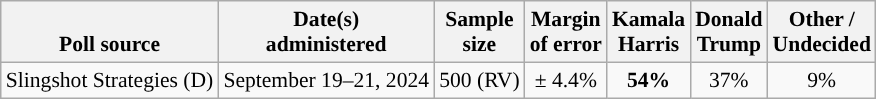<table class="wikitable sortable mw-datatable" style="font-size:90%;text-align:center;line-height:17px">
<tr valign=bottom>
<th>Poll source</th>
<th>Date(s)<br>administered</th>
<th>Sample<br>size</th>
<th>Margin<br>of error</th>
<th class="unsortable">Kamala<br>Harris<br></th>
<th class="unsortable">Donald<br>Trump<br></th>
<th class="unsortable">Other /<br>Undecided</th>
</tr>
<tr>
<td style="text-align:left;">Slingshot Strategies (D)</td>
<td data-sort-value="2024-09-21">September 19–21, 2024</td>
<td>500 (RV)</td>
<td>± 4.4%</td>
<td style="color:black;background-color:"><strong>54%</strong></td>
<td>37%</td>
<td>9%</td>
</tr>
</table>
